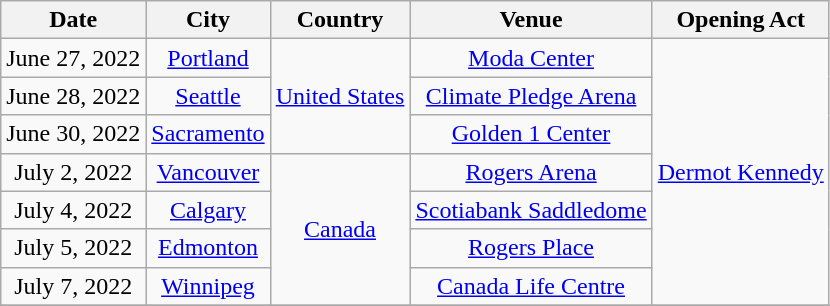<table class="wikitable plainrowheaders" style="text-align:center;">
<tr>
<th scope="col">Date</th>
<th scope="col">City</th>
<th scope="col">Country</th>
<th scope="col">Venue</th>
<th>Opening Act</th>
</tr>
<tr>
<td scope="row">June 27, 2022</td>
<td><a href='#'>Portland</a></td>
<td rowspan="3"><a href='#'>United States</a></td>
<td><a href='#'>Moda Center</a></td>
<td rowspan="7"><a href='#'>Dermot Kennedy</a></td>
</tr>
<tr>
<td scope="row">June 28, 2022</td>
<td><a href='#'>Seattle</a></td>
<td><a href='#'>Climate Pledge Arena</a></td>
</tr>
<tr>
<td scope="row">June 30, 2022</td>
<td><a href='#'>Sacramento</a></td>
<td><a href='#'>Golden 1 Center</a></td>
</tr>
<tr>
<td scope="row">July 2, 2022</td>
<td><a href='#'>Vancouver</a></td>
<td rowspan="4"><a href='#'>Canada</a></td>
<td><a href='#'>Rogers Arena</a></td>
</tr>
<tr>
<td scope="row">July 4, 2022</td>
<td><a href='#'>Calgary</a></td>
<td><a href='#'>Scotiabank Saddledome</a></td>
</tr>
<tr>
<td scope="row">July 5, 2022</td>
<td><a href='#'>Edmonton</a></td>
<td><a href='#'>Rogers Place</a></td>
</tr>
<tr>
<td scope="row">July 7, 2022</td>
<td><a href='#'>Winnipeg</a></td>
<td><a href='#'>Canada Life Centre</a></td>
</tr>
<tr>
</tr>
</table>
